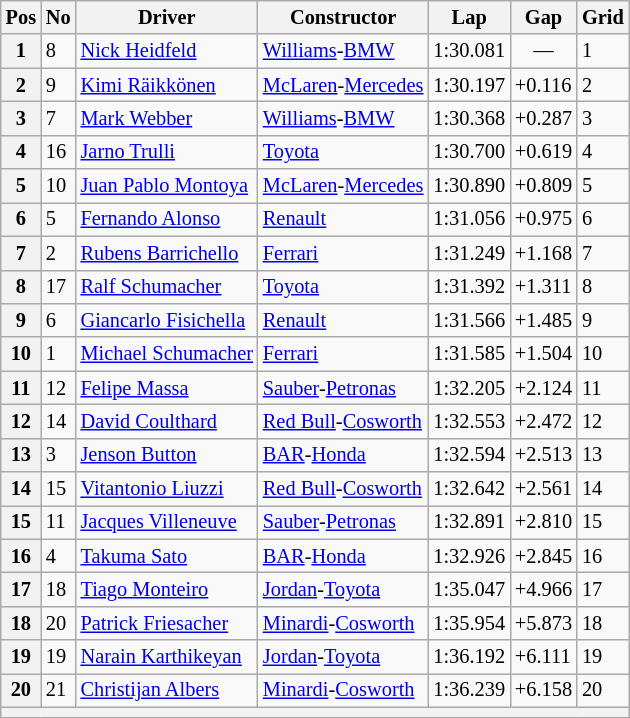<table class="wikitable sortable" style="font-size: 85%;">
<tr>
<th>Pos</th>
<th>No</th>
<th>Driver</th>
<th>Constructor</th>
<th>Lap</th>
<th>Gap</th>
<th>Grid</th>
</tr>
<tr>
<th>1</th>
<td>8</td>
<td> <a href='#'>Nick Heidfeld</a></td>
<td><a href='#'>Williams</a>-<a href='#'>BMW</a></td>
<td>1:30.081</td>
<td align="center">—</td>
<td>1</td>
</tr>
<tr>
<th>2</th>
<td>9</td>
<td> <a href='#'>Kimi Räikkönen</a></td>
<td><a href='#'>McLaren</a>-<a href='#'>Mercedes</a></td>
<td>1:30.197</td>
<td>+0.116</td>
<td>2</td>
</tr>
<tr>
<th>3</th>
<td>7</td>
<td> <a href='#'>Mark Webber</a></td>
<td><a href='#'>Williams</a>-<a href='#'>BMW</a></td>
<td>1:30.368</td>
<td>+0.287</td>
<td>3</td>
</tr>
<tr>
<th>4</th>
<td>16</td>
<td> <a href='#'>Jarno Trulli</a></td>
<td><a href='#'>Toyota</a></td>
<td>1:30.700</td>
<td>+0.619</td>
<td>4</td>
</tr>
<tr>
<th>5</th>
<td>10</td>
<td> <a href='#'>Juan Pablo Montoya</a></td>
<td><a href='#'>McLaren</a>-<a href='#'>Mercedes</a></td>
<td>1:30.890</td>
<td>+0.809</td>
<td>5</td>
</tr>
<tr>
<th>6</th>
<td>5</td>
<td> <a href='#'>Fernando Alonso</a></td>
<td><a href='#'>Renault</a></td>
<td>1:31.056</td>
<td>+0.975</td>
<td>6</td>
</tr>
<tr>
<th>7</th>
<td>2</td>
<td> <a href='#'>Rubens Barrichello</a></td>
<td><a href='#'>Ferrari</a></td>
<td>1:31.249</td>
<td>+1.168</td>
<td>7</td>
</tr>
<tr>
<th>8</th>
<td>17</td>
<td> <a href='#'>Ralf Schumacher</a></td>
<td><a href='#'>Toyota</a></td>
<td>1:31.392</td>
<td>+1.311</td>
<td>8</td>
</tr>
<tr>
<th>9</th>
<td>6</td>
<td> <a href='#'>Giancarlo Fisichella</a></td>
<td><a href='#'>Renault</a></td>
<td>1:31.566</td>
<td>+1.485</td>
<td>9</td>
</tr>
<tr>
<th>10</th>
<td>1</td>
<td> <a href='#'>Michael Schumacher</a></td>
<td><a href='#'>Ferrari</a></td>
<td>1:31.585</td>
<td>+1.504</td>
<td>10</td>
</tr>
<tr>
<th>11</th>
<td>12</td>
<td> <a href='#'>Felipe Massa</a></td>
<td><a href='#'>Sauber</a>-<a href='#'>Petronas</a></td>
<td>1:32.205</td>
<td>+2.124</td>
<td>11</td>
</tr>
<tr>
<th>12</th>
<td>14</td>
<td> <a href='#'>David Coulthard</a></td>
<td><a href='#'>Red Bull</a>-<a href='#'>Cosworth</a></td>
<td>1:32.553</td>
<td>+2.472</td>
<td>12</td>
</tr>
<tr>
<th>13</th>
<td>3</td>
<td> <a href='#'>Jenson Button</a></td>
<td><a href='#'>BAR</a>-<a href='#'>Honda</a></td>
<td>1:32.594</td>
<td>+2.513</td>
<td>13</td>
</tr>
<tr>
<th>14</th>
<td>15</td>
<td> <a href='#'>Vitantonio Liuzzi</a></td>
<td><a href='#'>Red Bull</a>-<a href='#'>Cosworth</a></td>
<td>1:32.642</td>
<td>+2.561</td>
<td>14</td>
</tr>
<tr>
<th>15</th>
<td>11</td>
<td> <a href='#'>Jacques Villeneuve</a></td>
<td><a href='#'>Sauber</a>-<a href='#'>Petronas</a></td>
<td>1:32.891</td>
<td>+2.810</td>
<td>15</td>
</tr>
<tr>
<th>16</th>
<td>4</td>
<td> <a href='#'>Takuma Sato</a></td>
<td><a href='#'>BAR</a>-<a href='#'>Honda</a></td>
<td>1:32.926</td>
<td>+2.845</td>
<td>16</td>
</tr>
<tr>
<th>17</th>
<td>18</td>
<td> <a href='#'>Tiago Monteiro</a></td>
<td><a href='#'>Jordan</a>-<a href='#'>Toyota</a></td>
<td>1:35.047</td>
<td>+4.966</td>
<td>17</td>
</tr>
<tr>
<th>18</th>
<td>20</td>
<td> <a href='#'>Patrick Friesacher</a></td>
<td><a href='#'>Minardi</a>-<a href='#'>Cosworth</a></td>
<td>1:35.954</td>
<td>+5.873</td>
<td>18</td>
</tr>
<tr>
<th>19</th>
<td>19</td>
<td> <a href='#'>Narain Karthikeyan</a></td>
<td><a href='#'>Jordan</a>-<a href='#'>Toyota</a></td>
<td>1:36.192</td>
<td>+6.111</td>
<td>19</td>
</tr>
<tr>
<th>20</th>
<td>21</td>
<td> <a href='#'>Christijan Albers</a></td>
<td><a href='#'>Minardi</a>-<a href='#'>Cosworth</a></td>
<td>1:36.239</td>
<td>+6.158</td>
<td>20</td>
</tr>
<tr>
<th colspan="7"></th>
</tr>
</table>
